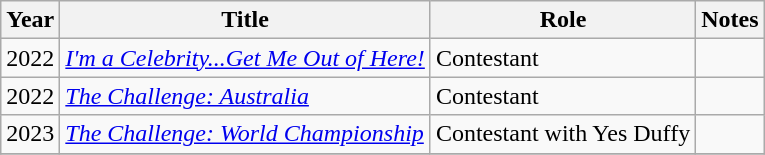<table class="wikitable sortable">
<tr>
<th>Year</th>
<th>Title</th>
<th>Role</th>
<th class="unsortable">Notes</th>
</tr>
<tr>
<td>2022</td>
<td><em><a href='#'>I'm a Celebrity...Get Me Out of Here!</a></em></td>
<td>Contestant</td>
<td></td>
</tr>
<tr>
<td>2022</td>
<td><em><a href='#'>The Challenge: Australia</a></em></td>
<td>Contestant</td>
<td></td>
</tr>
<tr>
<td>2023</td>
<td><em><a href='#'>The Challenge: World Championship</a></em></td>
<td>Contestant with Yes Duffy</td>
<td></td>
</tr>
<tr>
</tr>
</table>
